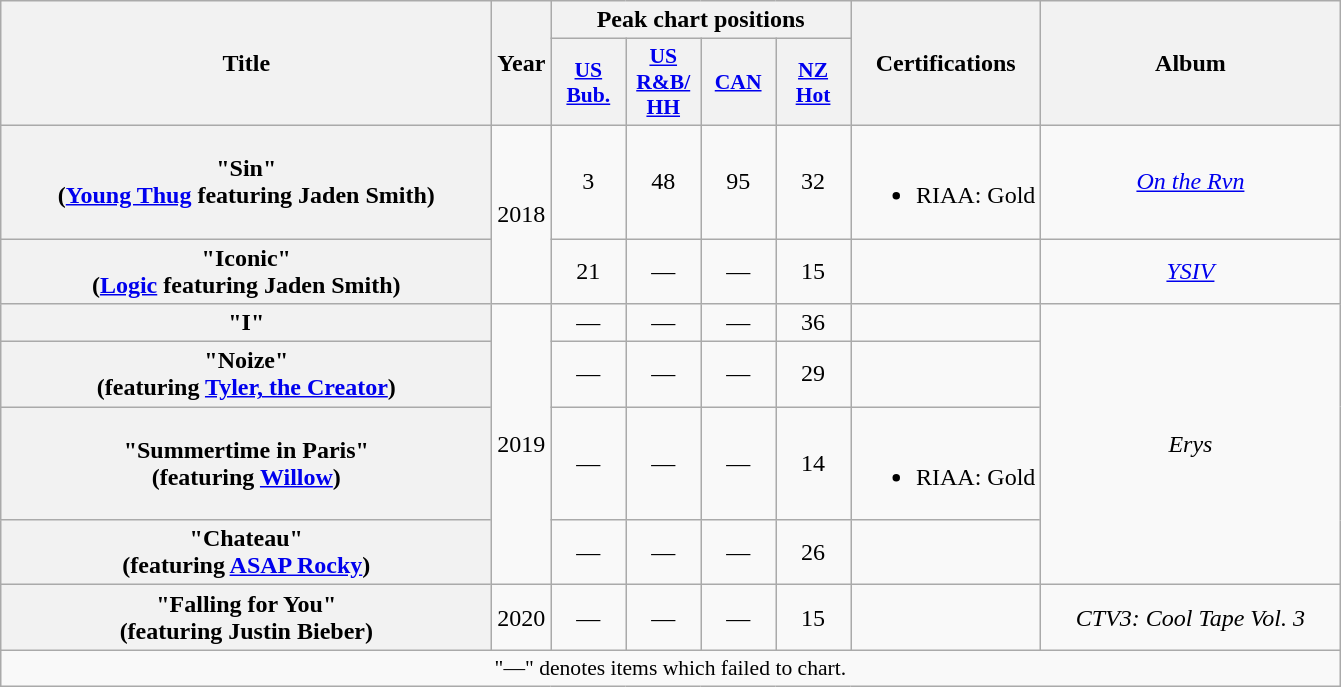<table class="wikitable plainrowheaders" style="text-align:center;">
<tr>
<th scope="col" rowspan="2" style="width:20em;">Title</th>
<th scope="col" rowspan="2" style="width:1em;">Year</th>
<th scope="col" colspan="4">Peak chart positions</th>
<th scope="col" rowspan="2">Certifications</th>
<th scope="col" rowspan="2" style="width:12em;">Album</th>
</tr>
<tr>
<th scope="col" style="width:3em;font-size:90%;"><a href='#'>US<br>Bub.</a><br></th>
<th scope="col" style="width:3em;font-size:90%;"><a href='#'>US<br>R&B/<br>HH</a><br></th>
<th scope="col" style="width:3em;font-size:90%;"><a href='#'>CAN</a><br></th>
<th scope="col" style="width:3em;font-size:90%;"><a href='#'>NZ<br>Hot</a><br></th>
</tr>
<tr>
<th scope="row">"Sin"<br><span>(<a href='#'>Young Thug</a> featuring Jaden Smith)</span></th>
<td rowspan="2">2018</td>
<td>3</td>
<td>48</td>
<td>95</td>
<td>32</td>
<td><br><ul><li>RIAA: Gold</li></ul></td>
<td><em><a href='#'>On the Rvn</a></em></td>
</tr>
<tr>
<th scope="row">"Iconic"<br><span>(<a href='#'>Logic</a> featuring Jaden Smith)</span></th>
<td>21</td>
<td>—</td>
<td>—</td>
<td>15</td>
<td></td>
<td><em><a href='#'>YSIV</a></em></td>
</tr>
<tr>
<th scope="row">"I"</th>
<td rowspan="4">2019</td>
<td>—</td>
<td>—</td>
<td>—</td>
<td>36</td>
<td></td>
<td rowspan="4"><em>Erys</em></td>
</tr>
<tr>
<th scope="row">"Noize"<br><span>(featuring <a href='#'>Tyler, the Creator</a>)</span></th>
<td>—</td>
<td>—</td>
<td>—</td>
<td>29</td>
<td></td>
</tr>
<tr>
<th scope="row">"Summertime in Paris"<br><span>(featuring <a href='#'>Willow</a>)</span></th>
<td>—</td>
<td>—</td>
<td>—</td>
<td>14</td>
<td><br><ul><li>RIAA: Gold</li></ul></td>
</tr>
<tr>
<th scope="row">"Chateau"<br><span>(featuring <a href='#'>ASAP Rocky</a>)</span></th>
<td>—</td>
<td>—</td>
<td>—</td>
<td>26</td>
<td></td>
</tr>
<tr>
<th scope="row">"Falling for You"<br><span>(featuring Justin Bieber)</span></th>
<td>2020</td>
<td>—</td>
<td>—</td>
<td>—</td>
<td>15</td>
<td></td>
<td><em>CTV3: Cool Tape Vol. 3</em></td>
</tr>
<tr>
<td colspan="13" style="font-size:90%;">"—" denotes items which failed to chart.</td>
</tr>
</table>
